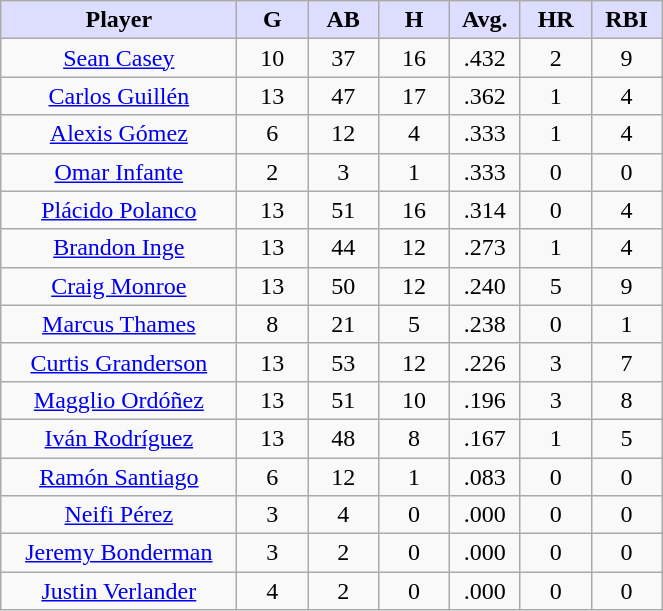<table class="wikitable sortable" style="text-align:center;">
<tr>
<th style="background:#ddf; width:30%;">Player</th>
<th style="background:#ddf; width:9%;">G</th>
<th style="background:#ddf; width:9%;">AB</th>
<th style="background:#ddf; width:9%;">H</th>
<th style="background:#ddf; width:9%;">Avg.</th>
<th style="background:#ddf; width:9%;">HR</th>
<th style="background:#ddf; width:9%;">RBI</th>
</tr>
<tr>
<td><a href='#'>Sean Casey</a></td>
<td>10</td>
<td>37</td>
<td>16</td>
<td>.432</td>
<td>2</td>
<td>9</td>
</tr>
<tr>
<td><a href='#'>Carlos Guillén</a></td>
<td>13</td>
<td>47</td>
<td>17</td>
<td>.362</td>
<td>1</td>
<td>4</td>
</tr>
<tr>
<td><a href='#'>Alexis Gómez</a></td>
<td>6</td>
<td>12</td>
<td>4</td>
<td>.333</td>
<td>1</td>
<td>4</td>
</tr>
<tr>
<td><a href='#'>Omar Infante</a></td>
<td>2</td>
<td>3</td>
<td>1</td>
<td>.333</td>
<td>0</td>
<td>0</td>
</tr>
<tr>
<td><a href='#'>Plácido Polanco</a></td>
<td>13</td>
<td>51</td>
<td>16</td>
<td>.314</td>
<td>0</td>
<td>4</td>
</tr>
<tr>
<td><a href='#'>Brandon Inge</a></td>
<td>13</td>
<td>44</td>
<td>12</td>
<td>.273</td>
<td>1</td>
<td>4</td>
</tr>
<tr>
<td><a href='#'>Craig Monroe</a></td>
<td>13</td>
<td>50</td>
<td>12</td>
<td>.240</td>
<td>5</td>
<td>9</td>
</tr>
<tr>
<td><a href='#'>Marcus Thames</a></td>
<td>8</td>
<td>21</td>
<td>5</td>
<td>.238</td>
<td>0</td>
<td>1</td>
</tr>
<tr>
<td><a href='#'>Curtis Granderson</a></td>
<td>13</td>
<td>53</td>
<td>12</td>
<td>.226</td>
<td>3</td>
<td>7</td>
</tr>
<tr>
<td><a href='#'>Magglio Ordóñez</a></td>
<td>13</td>
<td>51</td>
<td>10</td>
<td>.196</td>
<td>3</td>
<td>8</td>
</tr>
<tr>
<td><a href='#'>Iván Rodríguez</a></td>
<td>13</td>
<td>48</td>
<td>8</td>
<td>.167</td>
<td>1</td>
<td>5</td>
</tr>
<tr>
<td><a href='#'>Ramón Santiago</a></td>
<td>6</td>
<td>12</td>
<td>1</td>
<td>.083</td>
<td>0</td>
<td>0</td>
</tr>
<tr>
<td><a href='#'>Neifi Pérez</a></td>
<td>3</td>
<td>4</td>
<td>0</td>
<td>.000</td>
<td>0</td>
<td>0</td>
</tr>
<tr>
<td><a href='#'>Jeremy Bonderman</a></td>
<td>3</td>
<td>2</td>
<td>0</td>
<td>.000</td>
<td>0</td>
<td>0</td>
</tr>
<tr>
<td><a href='#'>Justin Verlander</a></td>
<td>4</td>
<td>2</td>
<td>0</td>
<td>.000</td>
<td>0</td>
<td>0</td>
</tr>
</table>
